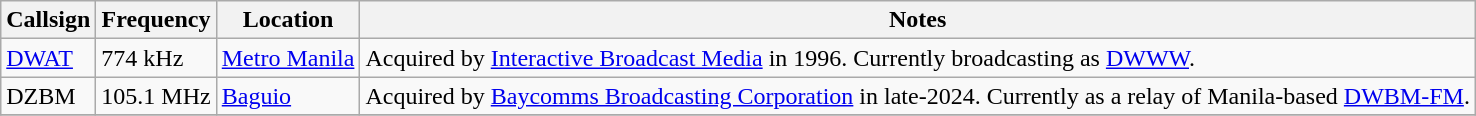<table class="wikitable">
<tr>
<th>Callsign</th>
<th>Frequency</th>
<th>Location</th>
<th>Notes</th>
</tr>
<tr>
<td><a href='#'>DWAT</a></td>
<td>774 kHz</td>
<td><a href='#'>Metro Manila</a></td>
<td>Acquired by <a href='#'>Interactive Broadcast Media</a> in 1996. Currently broadcasting as <a href='#'>DWWW</a>.</td>
</tr>
<tr>
<td>DZBM</td>
<td>105.1 MHz</td>
<td><a href='#'>Baguio</a></td>
<td>Acquired by <a href='#'>Baycomms Broadcasting Corporation</a> in late-2024. Currently as a relay of Manila-based <a href='#'>DWBM-FM</a>.</td>
</tr>
<tr>
</tr>
</table>
